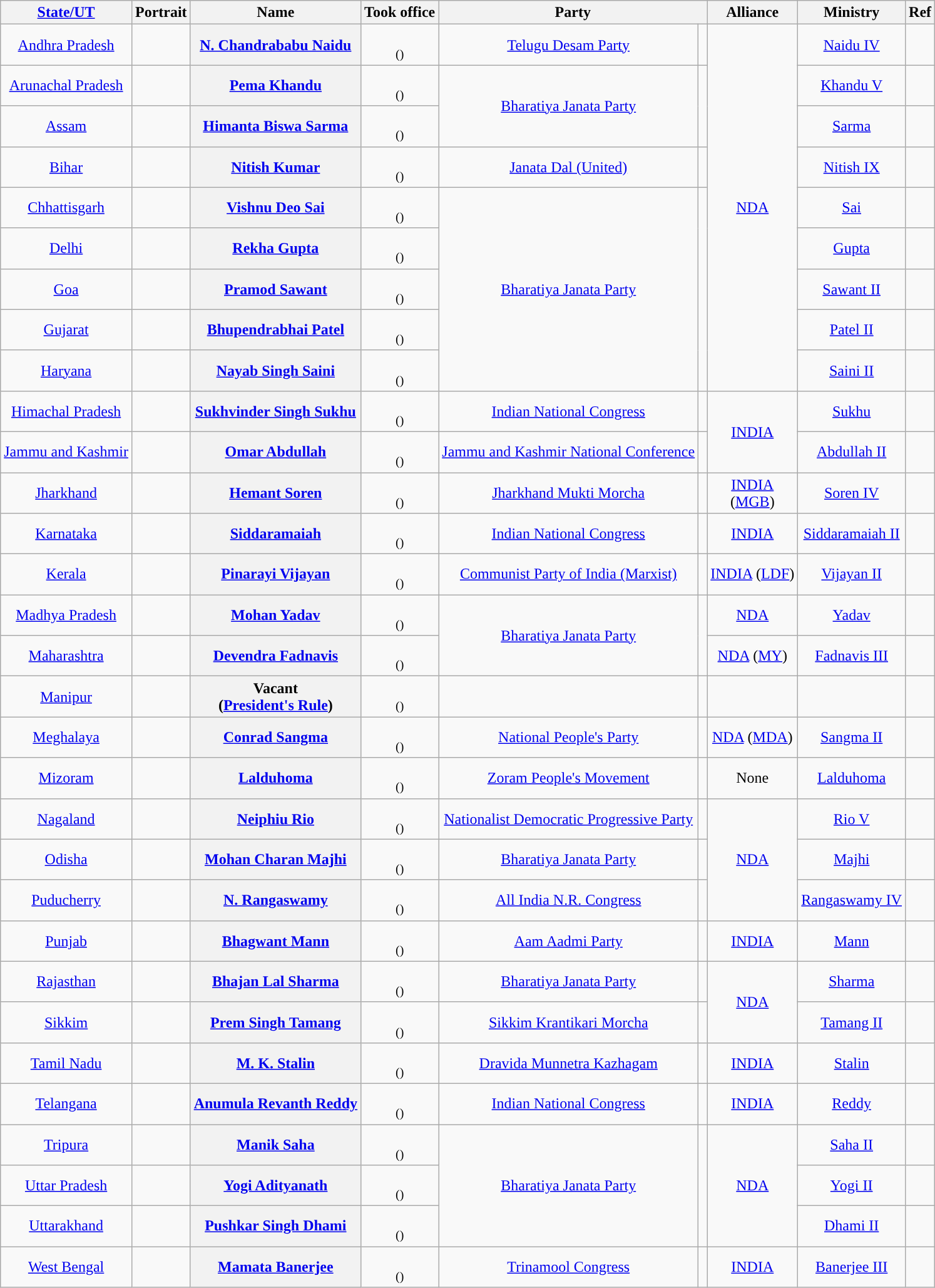<table class="wikitable sortable" style="text-align:center">
<tr>
<th><a href='#'>State/UT</a></th>
<th scope="col" class="unsortable">Portrait</th>
<th>Name</th>
<th>Took office<br></th>
<th colspan="2">Party</th>
<th>Alliance</th>
<th>Ministry</th>
<th scope="col" class=unsortble>Ref</th>
</tr>
<tr>
<td><a href='#'>Andhra Pradesh</a></td>
<td></td>
<th><a href='#'>N. Chandrababu Naidu</a></th>
<td><br><small>()</small></td>
<td><a href='#'>Telugu Desam Party</a></td>
<td></td>
<td rowspan="9"><a href='#'>NDA</a></td>
<td><a href='#'>Naidu IV</a></td>
<td></td>
</tr>
<tr>
<td><a href='#'>Arunachal Pradesh</a></td>
<td></td>
<th><a href='#'>Pema Khandu</a></th>
<td><br><small>()</small></td>
<td rowspan="2"><a href='#'>Bharatiya Janata Party</a></td>
<td rowspan="2"></td>
<td><a href='#'>Khandu V</a></td>
<td></td>
</tr>
<tr>
<td><a href='#'>Assam</a></td>
<td></td>
<th><a href='#'>Himanta Biswa Sarma</a></th>
<td><br><small>()</small></td>
<td><a href='#'>Sarma</a></td>
<td></td>
</tr>
<tr>
<td><a href='#'>Bihar</a></td>
<td></td>
<th><a href='#'>Nitish Kumar</a></th>
<td><br><small>()</small></td>
<td><a href='#'>Janata Dal (United)</a></td>
<td></td>
<td><a href='#'>Nitish IX</a></td>
<td></td>
</tr>
<tr>
<td><a href='#'>Chhattisgarh</a></td>
<td></td>
<th><a href='#'>Vishnu Deo Sai</a></th>
<td><br><small>()</small></td>
<td rowspan="5"><a href='#'>Bharatiya Janata Party</a></td>
<td rowspan="5"></td>
<td><a href='#'>Sai</a></td>
<td></td>
</tr>
<tr>
<td><a href='#'>Delhi</a></td>
<td></td>
<th><a href='#'>Rekha Gupta</a></th>
<td><br><small>()</small></td>
<td><a href='#'>Gupta</a></td>
<td></td>
</tr>
<tr>
<td><a href='#'>Goa</a></td>
<td></td>
<th><a href='#'>Pramod Sawant</a></th>
<td><br><small>()</small></td>
<td><a href='#'>Sawant II</a></td>
<td></td>
</tr>
<tr>
<td><a href='#'>Gujarat</a></td>
<td><br></td>
<th><a href='#'>Bhupendrabhai Patel</a></th>
<td><br><small>()</small></td>
<td><a href='#'>Patel II</a></td>
<td></td>
</tr>
<tr>
<td><a href='#'>Haryana</a></td>
<td></td>
<th><a href='#'>Nayab Singh Saini</a></th>
<td><br><small>()</small></td>
<td><a href='#'>Saini II</a></td>
<td></td>
</tr>
<tr>
<td><a href='#'>Himachal Pradesh</a></td>
<td></td>
<th><a href='#'>Sukhvinder Singh Sukhu</a></th>
<td><br><small>()</small></td>
<td><a href='#'>Indian National Congress</a></td>
<td></td>
<td rowspan="2"><a href='#'>INDIA</a></td>
<td><a href='#'>Sukhu</a></td>
<td></td>
</tr>
<tr>
<td><a href='#'>Jammu and Kashmir</a></td>
<td></td>
<th><a href='#'>Omar Abdullah</a></th>
<td><br><small>()</small></td>
<td><a href='#'>Jammu and Kashmir National Conference</a></td>
<td></td>
<td><a href='#'>Abdullah II</a></td>
<td></td>
</tr>
<tr>
<td><a href='#'>Jharkhand</a></td>
<td></td>
<th><a href='#'>Hemant Soren</a></th>
<td><br><small>()</small></td>
<td><a href='#'>Jharkhand Mukti Morcha</a></td>
<td></td>
<td><a href='#'>INDIA</a><br>(<a href='#'>MGB</a>)</td>
<td><a href='#'>Soren IV</a></td>
<td></td>
</tr>
<tr>
<td><a href='#'>Karnataka</a></td>
<td></td>
<th><a href='#'>Siddaramaiah</a></th>
<td><br><small>()</small></td>
<td><a href='#'>Indian National Congress</a></td>
<td width="2px"></td>
<td><a href='#'>INDIA</a></td>
<td><a href='#'>Siddaramaiah II</a></td>
<td></td>
</tr>
<tr>
<td><a href='#'>Kerala</a></td>
<td></td>
<th><a href='#'>Pinarayi Vijayan</a></th>
<td><br><small>()</small></td>
<td><a href='#'>Communist Party of India (Marxist)</a></td>
<td></td>
<td><a href='#'>INDIA</a> (<a href='#'>LDF</a>)</td>
<td><a href='#'>Vijayan II</a></td>
<td></td>
</tr>
<tr>
<td><a href='#'>Madhya Pradesh</a></td>
<td></td>
<th><a href='#'>Mohan Yadav</a></th>
<td><br><small>()</small></td>
<td rowspan="2"><a href='#'>Bharatiya Janata Party</a></td>
<td rowspan="2"></td>
<td><a href='#'>NDA</a></td>
<td><a href='#'>Yadav</a></td>
<td></td>
</tr>
<tr>
<td><a href='#'>Maharashtra</a></td>
<td></td>
<th><a href='#'>Devendra Fadnavis</a></th>
<td><br><small>()</small></td>
<td><a href='#'>NDA</a> (<a href='#'>MY</a>)</td>
<td><a href='#'>Fadnavis III</a></td>
<td></td>
</tr>
<tr>
<td><a href='#'>Manipur</a></td>
<td></td>
<th><strong>Vacant</strong><br>(<a href='#'>President's Rule</a>)</th>
<td><br><small>()</small></td>
<td></td>
<td></td>
<td></td>
<td></td>
<td></td>
</tr>
<tr>
<td><a href='#'>Meghalaya</a></td>
<td></td>
<th><a href='#'>Conrad Sangma</a></th>
<td><br><small>()</small></td>
<td><a href='#'>National People's Party</a></td>
<td style="background-color: "></td>
<td><a href='#'>NDA</a> (<a href='#'>MDA</a>)</td>
<td><a href='#'>Sangma II</a></td>
<td></td>
</tr>
<tr>
<td><a href='#'>Mizoram</a></td>
<td></td>
<th><a href='#'>Lalduhoma</a></th>
<td><br><small>()</small></td>
<td><a href='#'>Zoram People's Movement</a></td>
<td></td>
<td>None</td>
<td><a href='#'>Lalduhoma</a></td>
<td></td>
</tr>
<tr>
<td><a href='#'>Nagaland</a></td>
<td></td>
<th><a href='#'>Neiphiu Rio</a></th>
<td><br><small>()</small></td>
<td><a href='#'>Nationalist Democratic Progressive Party</a></td>
<td></td>
<td rowspan=3><a href='#'>NDA</a></td>
<td><a href='#'>Rio V</a></td>
<td></td>
</tr>
<tr>
<td><a href='#'>Odisha</a></td>
<td></td>
<th><a href='#'>Mohan Charan Majhi</a></th>
<td><br><small>()</small></td>
<td><a href='#'>Bharatiya Janata Party</a></td>
<td></td>
<td><a href='#'>Majhi</a></td>
<td></td>
</tr>
<tr>
<td><a href='#'>Puducherry</a></td>
<td></td>
<th><a href='#'>N. Rangaswamy</a></th>
<td><br><small>()</small></td>
<td><a href='#'>All India N.R. Congress</a></td>
<td></td>
<td><a href='#'>Rangaswamy IV</a></td>
<td></td>
</tr>
<tr>
<td><a href='#'>Punjab</a></td>
<td></td>
<th><a href='#'>Bhagwant Mann</a></th>
<td><br><small>()</small></td>
<td><a href='#'>Aam Aadmi Party</a></td>
<td></td>
<td><a href='#'>INDIA</a></td>
<td><a href='#'>Mann</a></td>
<td></td>
</tr>
<tr>
<td><a href='#'>Rajasthan</a></td>
<td></td>
<th><a href='#'>Bhajan Lal Sharma</a></th>
<td><br><small>()</small></td>
<td><a href='#'>Bharatiya Janata Party</a></td>
<td></td>
<td rowspan="2"><a href='#'>NDA</a></td>
<td><a href='#'>Sharma</a></td>
<td></td>
</tr>
<tr>
<td><a href='#'>Sikkim</a></td>
<td></td>
<th><a href='#'>Prem Singh Tamang</a></th>
<td><br><small>()</small></td>
<td><a href='#'>Sikkim Krantikari Morcha</a></td>
<td></td>
<td><a href='#'>Tamang II</a></td>
<td></td>
</tr>
<tr>
<td><a href='#'>Tamil Nadu</a></td>
<td></td>
<th><a href='#'>M. K. Stalin</a></th>
<td><br><small>()</small></td>
<td><a href='#'>Dravida Munnetra Kazhagam</a></td>
<td></td>
<td><a href='#'>INDIA</a></td>
<td><a href='#'>Stalin</a></td>
<td></td>
</tr>
<tr>
<td><a href='#'>Telangana</a></td>
<td></td>
<th><a href='#'>Anumula Revanth Reddy</a></th>
<td><br><small>()</small></td>
<td><a href='#'>Indian National Congress</a></td>
<td></td>
<td><a href='#'>INDIA</a></td>
<td><a href='#'>Reddy</a></td>
<td></td>
</tr>
<tr>
<td><a href='#'>Tripura</a></td>
<td></td>
<th><a href='#'>Manik Saha</a></th>
<td><br><small>()</small></td>
<td rowspan="3"><a href='#'>Bharatiya Janata Party</a></td>
<td rowspan="3"></td>
<td rowspan="3"><a href='#'>NDA</a></td>
<td><a href='#'>Saha II</a></td>
<td></td>
</tr>
<tr>
<td><a href='#'>Uttar Pradesh</a></td>
<td></td>
<th><a href='#'>Yogi Adityanath</a></th>
<td><br><small>()</small></td>
<td><a href='#'>Yogi II</a></td>
<td></td>
</tr>
<tr>
<td><a href='#'>Uttarakhand</a></td>
<td></td>
<th><a href='#'>Pushkar Singh Dhami</a></th>
<td><br><small>()</small></td>
<td><a href='#'>Dhami II</a></td>
<td></td>
</tr>
<tr>
<td><a href='#'>West Bengal</a></td>
<td></td>
<th><a href='#'>Mamata Banerjee</a></th>
<td><br><small>()</small></td>
<td><a href='#'>Trinamool Congress</a></td>
<td></td>
<td><a href='#'>INDIA</a></td>
<td><a href='#'>Banerjee III</a></td>
<td></td>
</tr>
</table>
